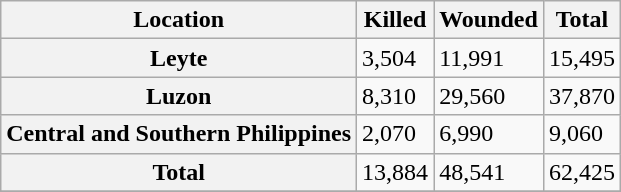<table class="wikitable">
<tr>
<th>Location</th>
<th>Killed</th>
<th>Wounded</th>
<th>Total</th>
</tr>
<tr>
<th>Leyte</th>
<td>3,504</td>
<td>11,991</td>
<td>15,495</td>
</tr>
<tr>
<th>Luzon</th>
<td>8,310</td>
<td>29,560</td>
<td>37,870</td>
</tr>
<tr>
<th>Central and Southern Philippines</th>
<td>2,070</td>
<td>6,990</td>
<td>9,060</td>
</tr>
<tr>
<th>Total</th>
<td>13,884</td>
<td>48,541</td>
<td>62,425</td>
</tr>
<tr>
</tr>
</table>
